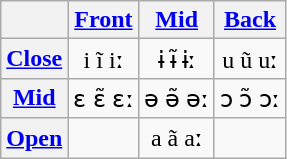<table class="wikitable IPA" style="text-align:center">
<tr>
<th></th>
<th><a href='#'>Front</a></th>
<th><a href='#'>Mid</a></th>
<th><a href='#'>Back</a></th>
</tr>
<tr>
<th><a href='#'>Close</a></th>
<td>i ĩ iː</td>
<td>ɨ ɨ̃ ɨː</td>
<td>u ũ uː</td>
</tr>
<tr>
<th><a href='#'>Mid</a></th>
<td>ɛ ɛ̃ ɛː</td>
<td>ə ə̃ əː</td>
<td>ɔ ɔ̃ ɔː</td>
</tr>
<tr>
<th><a href='#'>Open</a></th>
<td></td>
<td>a ã aː</td>
<td></td>
</tr>
</table>
